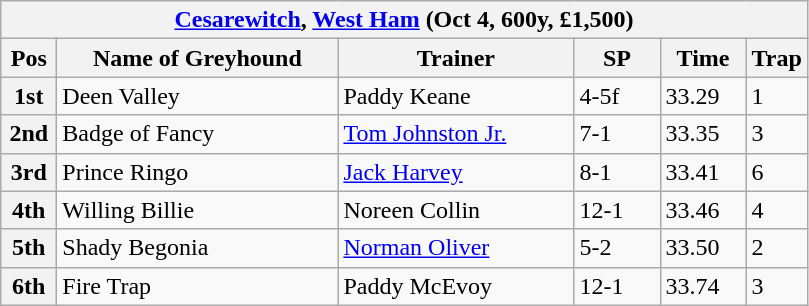<table class="wikitable">
<tr>
<th colspan="6"><a href='#'>Cesarewitch</a>, <a href='#'>West Ham</a> (Oct 4, 600y, £1,500)</th>
</tr>
<tr>
<th width=30>Pos</th>
<th width=180>Name of Greyhound</th>
<th width=150>Trainer</th>
<th width=50>SP</th>
<th width=50>Time</th>
<th width=30>Trap</th>
</tr>
<tr>
<th>1st</th>
<td>Deen Valley</td>
<td>Paddy Keane</td>
<td>4-5f</td>
<td>33.29</td>
<td>1</td>
</tr>
<tr>
<th>2nd</th>
<td>Badge of Fancy</td>
<td><a href='#'>Tom Johnston Jr.</a></td>
<td>7-1</td>
<td>33.35</td>
<td>3</td>
</tr>
<tr>
<th>3rd</th>
<td>Prince Ringo</td>
<td><a href='#'>Jack Harvey</a></td>
<td>8-1</td>
<td>33.41</td>
<td>6</td>
</tr>
<tr>
<th>4th</th>
<td>Willing Billie</td>
<td>Noreen Collin</td>
<td>12-1</td>
<td>33.46</td>
<td>4</td>
</tr>
<tr>
<th>5th</th>
<td>Shady Begonia</td>
<td><a href='#'>Norman Oliver</a></td>
<td>5-2</td>
<td>33.50</td>
<td>2</td>
</tr>
<tr>
<th>6th</th>
<td>Fire Trap</td>
<td>Paddy McEvoy</td>
<td>12-1</td>
<td>33.74</td>
<td>3</td>
</tr>
</table>
